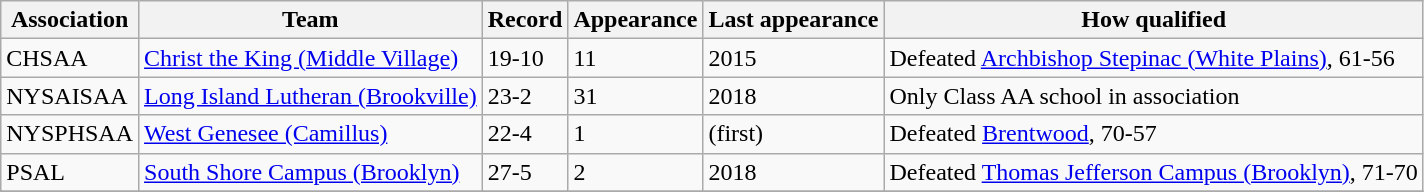<table class="wikitable sortable" style="text-align:left;">
<tr>
<th>Association</th>
<th>Team</th>
<th>Record</th>
<th data-sort-type="number">Appearance</th>
<th>Last appearance</th>
<th>How qualified</th>
</tr>
<tr>
<td>CHSAA</td>
<td><a href='#'>Christ the King (Middle Village)</a></td>
<td>19-10</td>
<td>11</td>
<td>2015</td>
<td>Defeated <a href='#'>Archbishop Stepinac (White Plains)</a>, 61-56</td>
</tr>
<tr>
<td>NYSAISAA</td>
<td><a href='#'>Long Island Lutheran (Brookville)</a></td>
<td>23-2</td>
<td>31</td>
<td>2018</td>
<td>Only Class AA school in association</td>
</tr>
<tr>
<td>NYSPHSAA</td>
<td><a href='#'>West Genesee (Camillus)</a></td>
<td>22-4</td>
<td>1</td>
<td>(first)</td>
<td>Defeated <a href='#'>Brentwood</a>, 70-57</td>
</tr>
<tr>
<td>PSAL</td>
<td><a href='#'>South Shore Campus (Brooklyn)</a></td>
<td>27-5</td>
<td>2</td>
<td>2018</td>
<td>Defeated <a href='#'>Thomas Jefferson Campus (Brooklyn)</a>, 71-70</td>
</tr>
<tr>
</tr>
</table>
